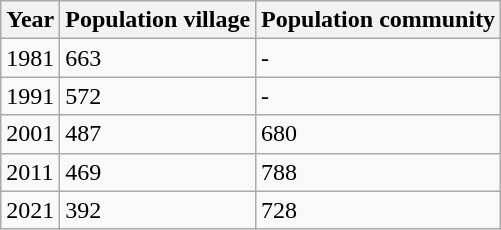<table class="wikitable">
<tr>
<th>Year</th>
<th>Population village</th>
<th>Population community</th>
</tr>
<tr>
<td>1981</td>
<td>663</td>
<td>-</td>
</tr>
<tr>
<td>1991</td>
<td>572</td>
<td>-</td>
</tr>
<tr>
<td>2001</td>
<td>487</td>
<td>680</td>
</tr>
<tr>
<td>2011</td>
<td>469</td>
<td>788</td>
</tr>
<tr>
<td>2021</td>
<td>392</td>
<td>728</td>
</tr>
</table>
